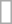<table class="floatright" style="border: 1px solid darkgray;">
<tr>
<td></td>
</tr>
<tr>
<td></td>
</tr>
<tr>
<td></td>
</tr>
</table>
